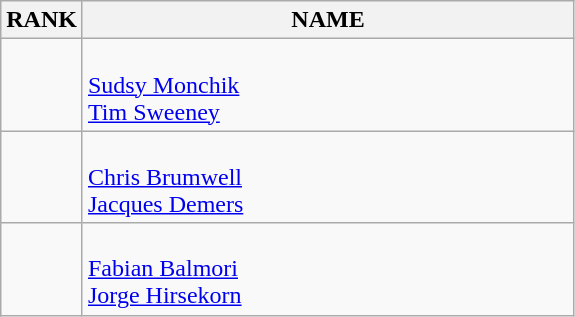<table class="wikitable">
<tr>
<th>RANK</th>
<th style="width: 20em">NAME</th>
</tr>
<tr>
<td align="center"></td>
<td><strong></strong><br><a href='#'>Sudsy Monchik</a><br><a href='#'>Tim Sweeney</a></td>
</tr>
<tr>
<td align="center"></td>
<td><strong></strong><br><a href='#'>Chris Brumwell</a><br><a href='#'>Jacques Demers</a></td>
</tr>
<tr>
<td align="center"></td>
<td><strong></strong><br><a href='#'>Fabian Balmori</a><br><a href='#'>Jorge Hirsekorn</a></td>
</tr>
</table>
